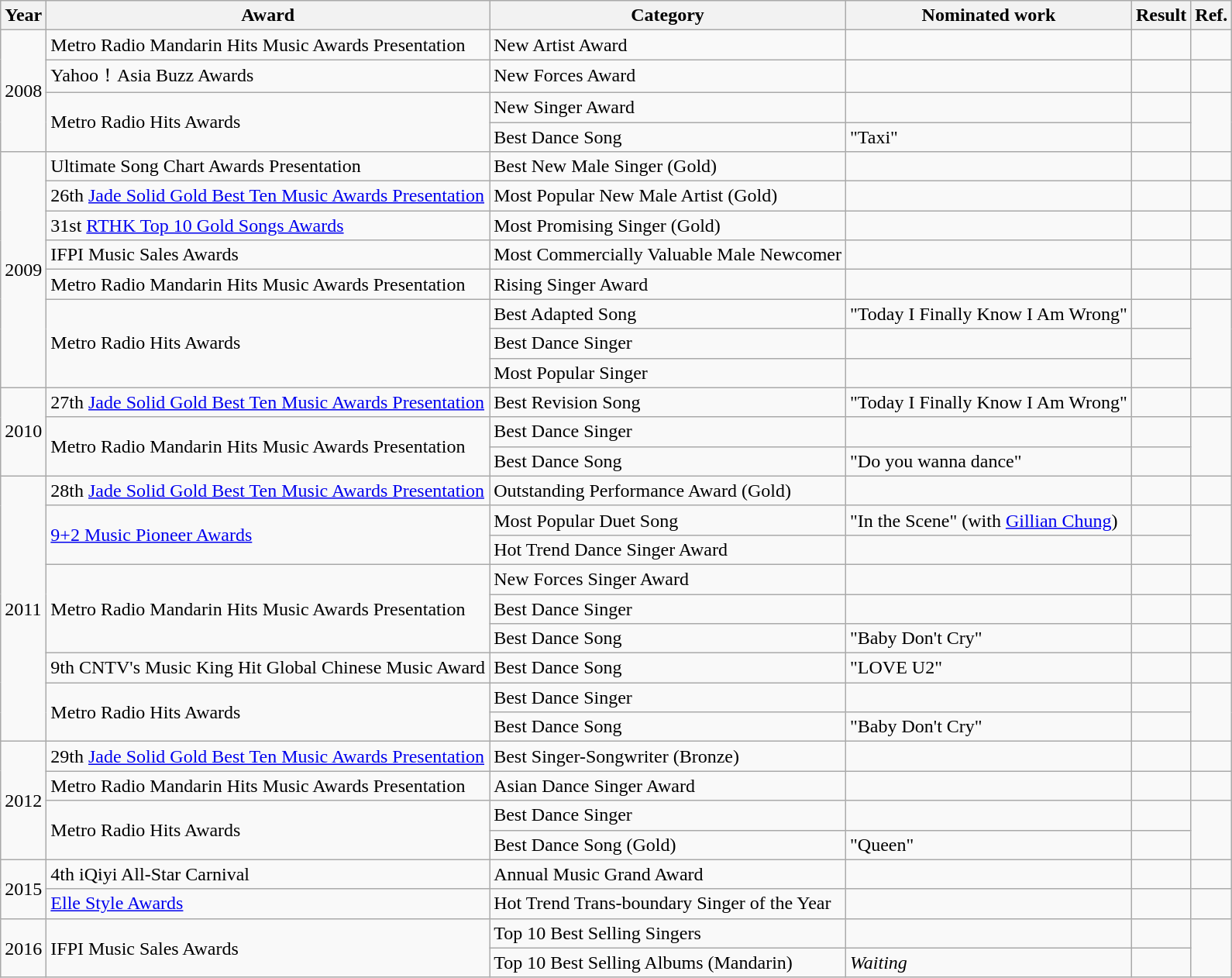<table class="wikitable">
<tr>
<th>Year</th>
<th>Award</th>
<th>Category</th>
<th>Nominated work</th>
<th>Result</th>
<th>Ref.</th>
</tr>
<tr>
<td rowspan=4>2008</td>
<td>Metro Radio Mandarin Hits Music Awards Presentation</td>
<td>New Artist Award</td>
<td></td>
<td></td>
<td></td>
</tr>
<tr>
<td>Yahoo！Asia Buzz Awards</td>
<td>New Forces Award</td>
<td></td>
<td></td>
<td></td>
</tr>
<tr>
<td rowspan=2>Metro Radio Hits Awards</td>
<td>New Singer Award</td>
<td></td>
<td></td>
<td rowspan=2></td>
</tr>
<tr>
<td>Best Dance Song</td>
<td>"Taxi"</td>
<td></td>
</tr>
<tr>
<td rowspan=8>2009</td>
<td>Ultimate Song Chart Awards Presentation</td>
<td>Best New Male Singer (Gold)</td>
<td></td>
<td></td>
<td></td>
</tr>
<tr>
<td>26th <a href='#'>Jade Solid Gold Best Ten Music Awards Presentation</a></td>
<td>Most Popular New Male Artist (Gold)</td>
<td></td>
<td></td>
<td></td>
</tr>
<tr>
<td>31st <a href='#'>RTHK Top 10 Gold Songs Awards</a></td>
<td>Most Promising Singer (Gold)</td>
<td></td>
<td></td>
<td></td>
</tr>
<tr>
<td>IFPI Music Sales Awards</td>
<td>Most Commercially Valuable Male Newcomer</td>
<td></td>
<td></td>
<td></td>
</tr>
<tr>
<td>Metro Radio Mandarin Hits Music Awards Presentation</td>
<td>Rising Singer Award</td>
<td></td>
<td></td>
<td></td>
</tr>
<tr>
<td rowspan=3>Metro Radio Hits Awards</td>
<td>Best Adapted Song</td>
<td>"Today I Finally Know I Am Wrong"</td>
<td></td>
<td rowspan=3></td>
</tr>
<tr>
<td>Best Dance Singer</td>
<td></td>
<td></td>
</tr>
<tr>
<td>Most Popular Singer</td>
<td></td>
<td></td>
</tr>
<tr>
<td rowspan=3>2010</td>
<td>27th <a href='#'>Jade Solid Gold Best Ten Music Awards Presentation</a></td>
<td>Best Revision Song</td>
<td>"Today I Finally Know I Am Wrong"</td>
<td></td>
<td></td>
</tr>
<tr>
<td rowspan=2>Metro Radio Mandarin Hits Music Awards Presentation</td>
<td>Best Dance Singer</td>
<td></td>
<td></td>
<td rowspan=2></td>
</tr>
<tr>
<td>Best Dance Song</td>
<td>"Do you wanna dance"</td>
<td></td>
</tr>
<tr>
<td rowspan=9>2011</td>
<td>28th <a href='#'>Jade Solid Gold Best Ten Music Awards Presentation</a></td>
<td>Outstanding Performance Award (Gold)</td>
<td></td>
<td></td>
<td></td>
</tr>
<tr>
<td rowspan=2><a href='#'>9+2 Music Pioneer Awards</a></td>
<td>Most Popular Duet Song</td>
<td>"In the Scene" (with <a href='#'>Gillian Chung</a>)</td>
<td></td>
<td rowspan=2></td>
</tr>
<tr>
<td>Hot Trend Dance Singer Award</td>
<td></td>
<td></td>
</tr>
<tr>
<td rowspan=3>Metro Radio Mandarin Hits Music Awards Presentation</td>
<td>New Forces Singer Award</td>
<td></td>
<td></td>
<td></td>
</tr>
<tr>
<td>Best Dance Singer</td>
<td></td>
<td></td>
<td></td>
</tr>
<tr>
<td>Best Dance Song</td>
<td>"Baby Don't Cry"</td>
<td></td>
<td></td>
</tr>
<tr>
<td>9th CNTV's Music King Hit Global Chinese Music Award</td>
<td>Best Dance Song</td>
<td>"LOVE U2"</td>
<td></td>
<td></td>
</tr>
<tr>
<td rowspan=2>Metro Radio Hits Awards</td>
<td>Best Dance Singer</td>
<td></td>
<td></td>
<td rowspan=2></td>
</tr>
<tr>
<td>Best Dance Song</td>
<td>"Baby Don't Cry"</td>
<td></td>
</tr>
<tr>
<td rowspan=4>2012</td>
<td>29th <a href='#'>Jade Solid Gold Best Ten Music Awards Presentation</a></td>
<td>Best Singer-Songwriter (Bronze)</td>
<td></td>
<td></td>
<td></td>
</tr>
<tr>
<td>Metro Radio Mandarin Hits Music Awards Presentation</td>
<td>Asian Dance Singer Award</td>
<td></td>
<td></td>
<td></td>
</tr>
<tr>
<td rowspan=2>Metro Radio Hits Awards</td>
<td>Best Dance Singer</td>
<td></td>
<td></td>
<td rowspan=2></td>
</tr>
<tr>
<td>Best Dance Song (Gold)</td>
<td>"Queen"</td>
<td></td>
</tr>
<tr>
<td rowspan=2>2015</td>
<td>4th iQiyi All-Star Carnival</td>
<td>Annual Music Grand Award</td>
<td></td>
<td></td>
<td></td>
</tr>
<tr>
<td><a href='#'>Elle Style Awards</a></td>
<td>Hot Trend Trans-boundary Singer of the Year</td>
<td></td>
<td></td>
<td></td>
</tr>
<tr>
<td rowspan=2>2016</td>
<td rowspan=2>IFPI Music Sales Awards</td>
<td>Top 10 Best Selling Singers</td>
<td></td>
<td></td>
<td rowspan=2></td>
</tr>
<tr>
<td>Top 10 Best Selling Albums (Mandarin)</td>
<td><em>Waiting</em></td>
<td></td>
</tr>
</table>
